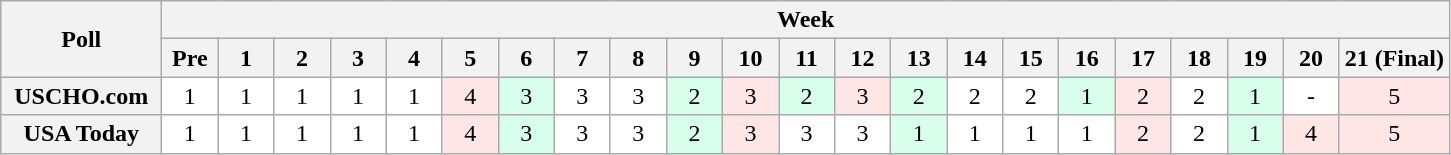<table class="wikitable" style="white-space:nowrap;">
<tr>
<th scope="col" width="100" rowspan="2">Poll</th>
<th colspan="25">Week</th>
</tr>
<tr>
<th scope="col" width="30">Pre</th>
<th scope="col" width="30">1</th>
<th scope="col" width="30">2</th>
<th scope="col" width="30">3</th>
<th scope="col" width="30">4</th>
<th scope="col" width="30">5</th>
<th scope="col" width="30">6</th>
<th scope="col" width="30">7</th>
<th scope="col" width="30">8</th>
<th scope="col" width="30">9</th>
<th scope="col" width="30">10</th>
<th scope="col" width="30">11</th>
<th scope="col" width="30">12</th>
<th scope="col" width="30">13</th>
<th scope="col" width="30">14</th>
<th scope="col" width="30">15</th>
<th scope="col" width="30">16</th>
<th scope="col" width="30">17</th>
<th scope="col" width="30">18</th>
<th scope="col" width="30">19</th>
<th scope="col" width="30">20</th>
<th scope="col" width="30">21 (Final)</th>
</tr>
<tr style="text-align:center;">
<th>USCHO.com</th>
<td bgcolor=FFFFFF>1</td>
<td bgcolor=FFFFFF>1</td>
<td bgcolor=FFFFFF>1</td>
<td bgcolor=FFFFFF>1</td>
<td bgcolor=FFFFFF>1</td>
<td bgcolor=FFE6E6>4</td>
<td bgcolor=D8FFEB>3</td>
<td bgcolor=FFFFFF>3</td>
<td bgcolor=FFFFFF>3</td>
<td bgcolor=D8FFEB>2</td>
<td bgcolor=FFE6E6>3</td>
<td bgcolor=D8FFEB>2</td>
<td bgcolor=FFE6E6>3</td>
<td bgcolor=D8FFEB>2</td>
<td bgcolor=FFFFFF>2</td>
<td bgcolor=FFFFFF>2</td>
<td bgcolor=D8FFEB>1</td>
<td bgcolor=FFE6E6>2</td>
<td bgcolor=FFFFFF>2</td>
<td bgcolor=D8FFEB>1</td>
<td bgcolor=FFFFFF>-</td>
<td bgcolor=FFE6E6>5</td>
</tr>
<tr style="text-align:center;">
<th>USA Today</th>
<td bgcolor=FFFFFF>1</td>
<td bgcolor=FFFFFF>1</td>
<td bgcolor=FFFFFF>1</td>
<td bgcolor=FFFFFF>1</td>
<td bgcolor=FFFFFF>1</td>
<td bgcolor=FFE6E6>4</td>
<td bgcolor=D8FFEB>3</td>
<td bgcolor=FFFFFF>3</td>
<td bgcolor=FFFFFF>3</td>
<td bgcolor=D8FFEB>2</td>
<td bgcolor=FFE6E6>3</td>
<td bgcolor=FFFFFF>3</td>
<td bgcolor=FFFFFF>3</td>
<td bgcolor=D8FFEB>1</td>
<td bgcolor=FFFFFF>1</td>
<td bgcolor=FFFFFF>1</td>
<td bgcolor=FFFFFF>1</td>
<td bgcolor=FFE6E6>2</td>
<td bgcolor=FFFFFF>2</td>
<td bgcolor=D8FFEB>1</td>
<td bgcolor=FFE6E6>4</td>
<td bgcolor=FFE6E6>5</td>
</tr>
</table>
